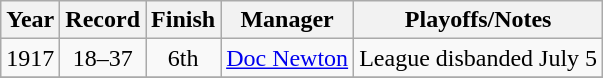<table class="wikitable" style="text-align:center">
<tr>
<th>Year</th>
<th>Record</th>
<th>Finish</th>
<th>Manager</th>
<th>Playoffs/Notes</th>
</tr>
<tr>
<td>1917</td>
<td>18–37</td>
<td>6th</td>
<td><a href='#'>Doc Newton</a></td>
<td>League disbanded July 5</td>
</tr>
<tr>
</tr>
</table>
